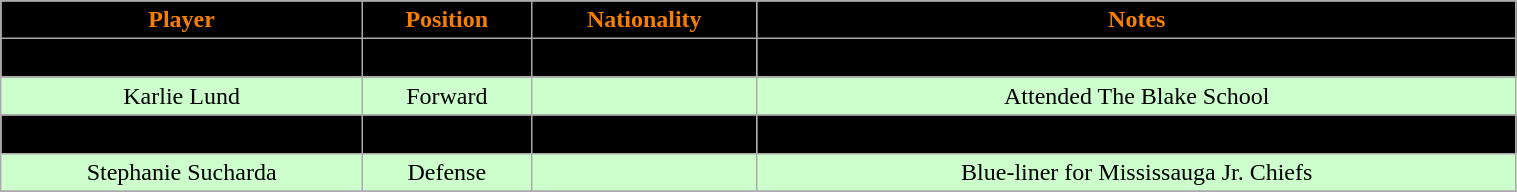<table class="wikitable" width="80%">
<tr align="center"  style="background:black;color:#F77F00;">
<td><strong>Player</strong></td>
<td><strong>Position</strong></td>
<td><strong>Nationality</strong></td>
<td><strong>Notes</strong></td>
</tr>
<tr align="center" bgcolor=" ">
<td>Keiko DeClerk</td>
<td>Forward</td>
<td></td>
<td>Made Team USA U19 Development squad</td>
</tr>
<tr align="center" bgcolor="#ccffcc">
<td>Karlie Lund</td>
<td>Forward</td>
<td></td>
<td>Attended The Blake School</td>
</tr>
<tr align="center" bgcolor=" ">
<td>Kimiko Marinacci</td>
<td>Defense</td>
<td></td>
<td>Played for Ottawa Lady Senators</td>
</tr>
<tr align="center" bgcolor="#ccffcc">
<td>Stephanie Sucharda</td>
<td>Defense</td>
<td></td>
<td>Blue-liner  for Mississauga Jr. Chiefs</td>
</tr>
<tr align="center" bgcolor=" ">
</tr>
</table>
